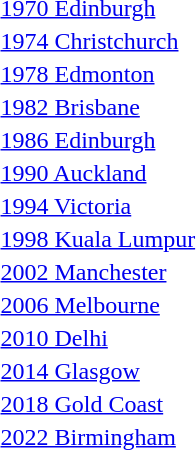<table>
<tr>
<td><a href='#'>1970 Edinburgh</a><br></td>
<td></td>
<td></td>
<td></td>
</tr>
<tr>
<td><a href='#'>1974 Christchurch</a><br></td>
<td></td>
<td></td>
<td></td>
</tr>
<tr>
<td><a href='#'>1978 Edmonton</a><br></td>
<td></td>
<td></td>
<td></td>
</tr>
<tr>
<td><a href='#'>1982 Brisbane</a><br></td>
<td></td>
<td></td>
<td></td>
</tr>
<tr>
<td><a href='#'>1986 Edinburgh</a><br></td>
<td></td>
<td></td>
<td></td>
</tr>
<tr>
<td><a href='#'>1990 Auckland</a><br></td>
<td></td>
<td></td>
<td></td>
</tr>
<tr>
<td><a href='#'>1994 Victoria</a><br></td>
<td></td>
<td></td>
<td></td>
</tr>
<tr>
<td><a href='#'>1998 Kuala Lumpur</a><br></td>
<td></td>
<td></td>
<td></td>
</tr>
<tr>
<td><a href='#'>2002 Manchester</a><br></td>
<td></td>
<td></td>
<td></td>
</tr>
<tr>
<td><a href='#'>2006 Melbourne</a><br></td>
<td></td>
<td></td>
<td></td>
</tr>
<tr>
<td><a href='#'>2010 Delhi</a><br></td>
<td></td>
<td></td>
<td></td>
</tr>
<tr>
<td><a href='#'>2014 Glasgow</a><br></td>
<td></td>
<td></td>
<td></td>
</tr>
<tr>
<td><a href='#'>2018 Gold Coast</a><br></td>
<td></td>
<td></td>
<td></td>
</tr>
<tr>
<td><a href='#'>2022 Birmingham</a><br></td>
<td></td>
<td></td>
<td></td>
</tr>
</table>
